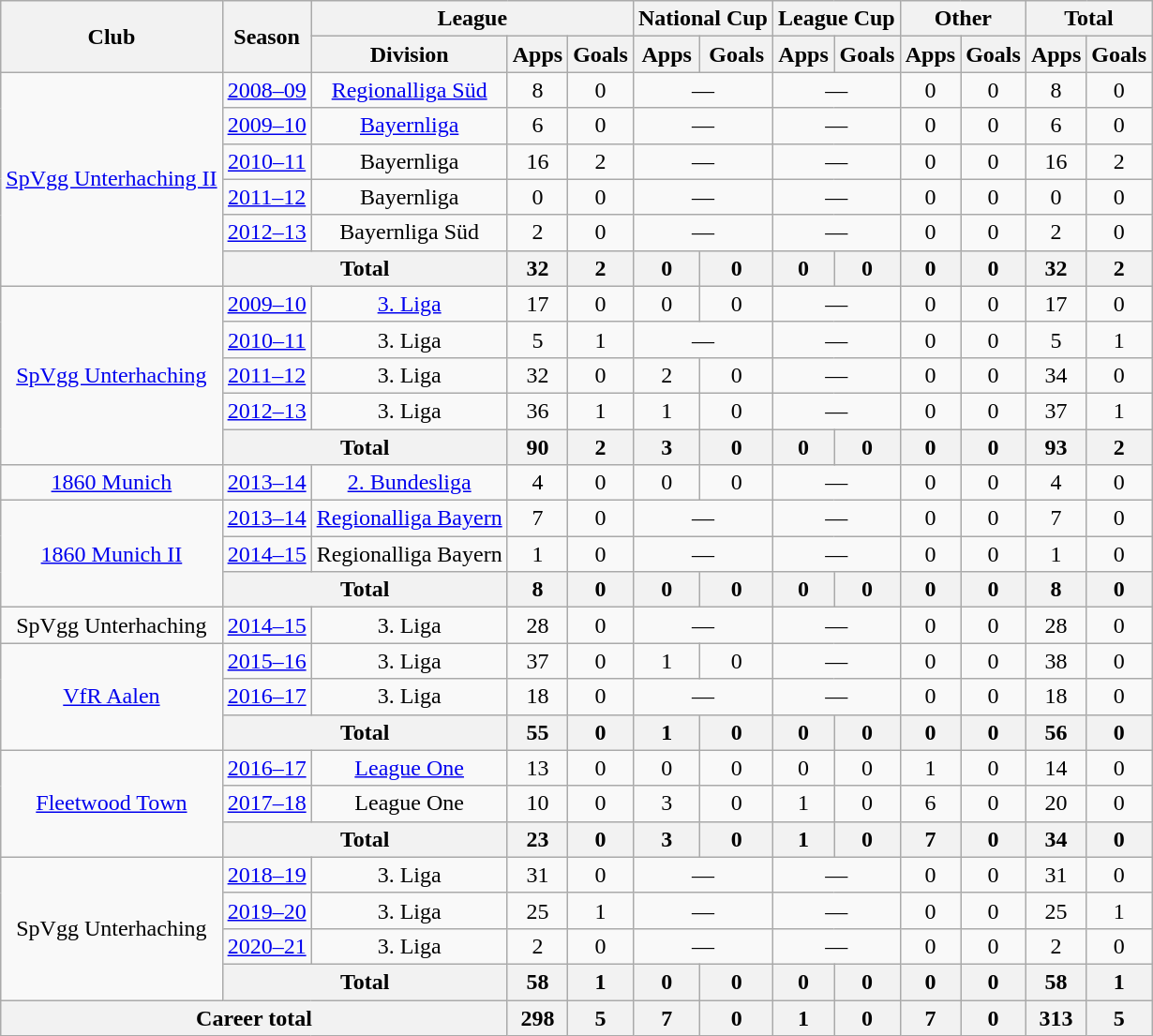<table class="wikitable" style="text-align:center">
<tr>
<th rowspan="2">Club</th>
<th rowspan="2">Season</th>
<th colspan="3">League</th>
<th colspan="2">National Cup</th>
<th colspan="2">League Cup</th>
<th colspan="2">Other</th>
<th colspan="2">Total</th>
</tr>
<tr>
<th>Division</th>
<th>Apps</th>
<th>Goals</th>
<th>Apps</th>
<th>Goals</th>
<th>Apps</th>
<th>Goals</th>
<th>Apps</th>
<th>Goals</th>
<th>Apps</th>
<th>Goals</th>
</tr>
<tr>
<td rowspan="6"><a href='#'>SpVgg Unterhaching II</a></td>
<td><a href='#'>2008–09</a></td>
<td><a href='#'>Regionalliga Süd</a></td>
<td>8</td>
<td>0</td>
<td colspan="2">—</td>
<td colspan="2">—</td>
<td>0</td>
<td>0</td>
<td>8</td>
<td>0</td>
</tr>
<tr>
<td><a href='#'>2009–10</a></td>
<td><a href='#'>Bayernliga</a></td>
<td>6</td>
<td>0</td>
<td colspan="2">—</td>
<td colspan="2">—</td>
<td>0</td>
<td>0</td>
<td>6</td>
<td>0</td>
</tr>
<tr>
<td><a href='#'>2010–11</a></td>
<td>Bayernliga</td>
<td>16</td>
<td>2</td>
<td colspan="2">—</td>
<td colspan="2">—</td>
<td>0</td>
<td>0</td>
<td>16</td>
<td>2</td>
</tr>
<tr>
<td><a href='#'>2011–12</a></td>
<td>Bayernliga</td>
<td>0</td>
<td>0</td>
<td colspan="2">—</td>
<td colspan="2">—</td>
<td>0</td>
<td>0</td>
<td>0</td>
<td>0</td>
</tr>
<tr>
<td><a href='#'>2012–13</a></td>
<td>Bayernliga Süd</td>
<td>2</td>
<td>0</td>
<td colspan="2">—</td>
<td colspan="2">—</td>
<td>0</td>
<td>0</td>
<td>2</td>
<td>0</td>
</tr>
<tr>
<th colspan="2">Total</th>
<th>32</th>
<th>2</th>
<th>0</th>
<th>0</th>
<th>0</th>
<th>0</th>
<th>0</th>
<th>0</th>
<th>32</th>
<th>2</th>
</tr>
<tr>
<td rowspan="5"><a href='#'>SpVgg Unterhaching</a></td>
<td><a href='#'>2009–10</a></td>
<td><a href='#'>3. Liga</a></td>
<td>17</td>
<td>0</td>
<td>0</td>
<td>0</td>
<td colspan="2">—</td>
<td>0</td>
<td>0</td>
<td>17</td>
<td>0</td>
</tr>
<tr>
<td><a href='#'>2010–11</a></td>
<td>3. Liga</td>
<td>5</td>
<td>1</td>
<td colspan="2">—</td>
<td colspan="2">—</td>
<td>0</td>
<td>0</td>
<td>5</td>
<td>1</td>
</tr>
<tr>
<td><a href='#'>2011–12</a></td>
<td>3. Liga</td>
<td>32</td>
<td>0</td>
<td>2</td>
<td>0</td>
<td colspan="2">—</td>
<td>0</td>
<td>0</td>
<td>34</td>
<td>0</td>
</tr>
<tr>
<td><a href='#'>2012–13</a></td>
<td>3. Liga</td>
<td>36</td>
<td>1</td>
<td>1</td>
<td>0</td>
<td colspan="2">—</td>
<td>0</td>
<td>0</td>
<td>37</td>
<td>1</td>
</tr>
<tr>
<th colspan="2">Total</th>
<th>90</th>
<th>2</th>
<th>3</th>
<th>0</th>
<th>0</th>
<th>0</th>
<th>0</th>
<th>0</th>
<th>93</th>
<th>2</th>
</tr>
<tr>
<td><a href='#'>1860 Munich</a></td>
<td><a href='#'>2013–14</a></td>
<td><a href='#'>2. Bundesliga</a></td>
<td>4</td>
<td>0</td>
<td>0</td>
<td>0</td>
<td colspan="2">—</td>
<td>0</td>
<td>0</td>
<td>4</td>
<td>0</td>
</tr>
<tr>
<td rowspan="3"><a href='#'>1860 Munich II</a></td>
<td><a href='#'>2013–14</a></td>
<td><a href='#'>Regionalliga Bayern</a></td>
<td>7</td>
<td>0</td>
<td colspan="2">—</td>
<td colspan="2">—</td>
<td>0</td>
<td>0</td>
<td>7</td>
<td>0</td>
</tr>
<tr>
<td><a href='#'>2014–15</a></td>
<td>Regionalliga Bayern</td>
<td>1</td>
<td>0</td>
<td colspan="2">—</td>
<td colspan="2">—</td>
<td>0</td>
<td>0</td>
<td>1</td>
<td>0</td>
</tr>
<tr>
<th colspan="2">Total</th>
<th>8</th>
<th>0</th>
<th>0</th>
<th>0</th>
<th>0</th>
<th>0</th>
<th>0</th>
<th>0</th>
<th>8</th>
<th>0</th>
</tr>
<tr>
<td>SpVgg Unterhaching</td>
<td><a href='#'>2014–15</a></td>
<td>3. Liga</td>
<td>28</td>
<td>0</td>
<td colspan="2">—</td>
<td colspan="2">—</td>
<td>0</td>
<td>0</td>
<td>28</td>
<td>0</td>
</tr>
<tr>
<td rowspan="3"><a href='#'>VfR Aalen</a></td>
<td><a href='#'>2015–16</a></td>
<td>3. Liga</td>
<td>37</td>
<td>0</td>
<td>1</td>
<td>0</td>
<td colspan="2">—</td>
<td>0</td>
<td>0</td>
<td>38</td>
<td>0</td>
</tr>
<tr>
<td><a href='#'>2016–17</a></td>
<td>3. Liga</td>
<td>18</td>
<td>0</td>
<td colspan="2">—</td>
<td colspan="2">—</td>
<td>0</td>
<td>0</td>
<td>18</td>
<td>0</td>
</tr>
<tr>
<th colspan="2">Total</th>
<th>55</th>
<th>0</th>
<th>1</th>
<th>0</th>
<th>0</th>
<th>0</th>
<th>0</th>
<th>0</th>
<th>56</th>
<th>0</th>
</tr>
<tr>
<td rowspan="3"><a href='#'>Fleetwood Town</a></td>
<td><a href='#'>2016–17</a></td>
<td><a href='#'>League One</a></td>
<td>13</td>
<td>0</td>
<td>0</td>
<td>0</td>
<td>0</td>
<td>0</td>
<td>1</td>
<td>0</td>
<td>14</td>
<td>0</td>
</tr>
<tr>
<td><a href='#'>2017–18</a></td>
<td>League One</td>
<td>10</td>
<td>0</td>
<td>3</td>
<td>0</td>
<td>1</td>
<td>0</td>
<td>6</td>
<td>0</td>
<td>20</td>
<td>0</td>
</tr>
<tr>
<th colspan="2">Total</th>
<th>23</th>
<th>0</th>
<th>3</th>
<th>0</th>
<th>1</th>
<th>0</th>
<th>7</th>
<th>0</th>
<th>34</th>
<th>0</th>
</tr>
<tr>
<td rowspan="4">SpVgg Unterhaching</td>
<td><a href='#'>2018–19</a></td>
<td>3. Liga</td>
<td>31</td>
<td>0</td>
<td colspan="2">—</td>
<td colspan="2">—</td>
<td>0</td>
<td>0</td>
<td>31</td>
<td>0</td>
</tr>
<tr>
<td><a href='#'>2019–20</a></td>
<td>3. Liga</td>
<td>25</td>
<td>1</td>
<td colspan="2">—</td>
<td colspan="2">—</td>
<td>0</td>
<td>0</td>
<td>25</td>
<td>1</td>
</tr>
<tr>
<td><a href='#'>2020–21</a></td>
<td>3. Liga</td>
<td>2</td>
<td>0</td>
<td colspan="2">—</td>
<td colspan="2">—</td>
<td>0</td>
<td>0</td>
<td>2</td>
<td>0</td>
</tr>
<tr>
<th colspan="2">Total</th>
<th>58</th>
<th>1</th>
<th>0</th>
<th>0</th>
<th>0</th>
<th>0</th>
<th>0</th>
<th>0</th>
<th>58</th>
<th>1</th>
</tr>
<tr>
<th colspan="3">Career total</th>
<th>298</th>
<th>5</th>
<th>7</th>
<th>0</th>
<th>1</th>
<th>0</th>
<th>7</th>
<th>0</th>
<th>313</th>
<th>5</th>
</tr>
</table>
